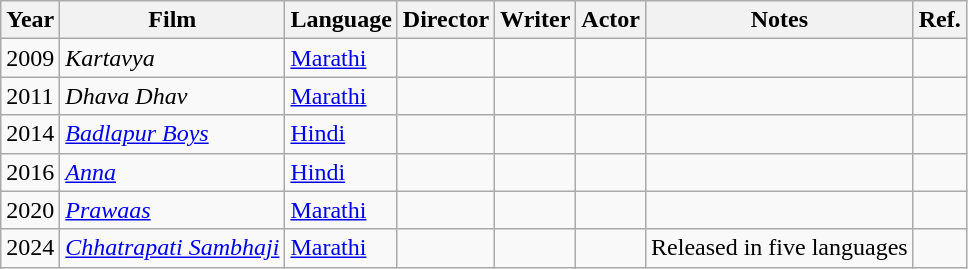<table class="wikitable sortable">
<tr>
<th>Year</th>
<th>Film</th>
<th>Language</th>
<th>Director</th>
<th>Writer</th>
<th>Actor</th>
<th class="unsortable">Notes</th>
<th class="unsortable">Ref.</th>
</tr>
<tr>
<td>2009</td>
<td><em>Kartavya</em></td>
<td><a href='#'>Marathi</a></td>
<td></td>
<td></td>
<td></td>
<td></td>
<td></td>
</tr>
<tr>
<td>2011</td>
<td><em>Dhava Dhav</em></td>
<td><a href='#'>Marathi</a></td>
<td></td>
<td></td>
<td></td>
<td></td>
<td></td>
</tr>
<tr>
<td>2014</td>
<td><em><a href='#'>Badlapur Boys</a></em></td>
<td><a href='#'>Hindi</a></td>
<td></td>
<td></td>
<td></td>
<td></td>
<td></td>
</tr>
<tr>
<td>2016</td>
<td><em><a href='#'>Anna</a> </em></td>
<td><a href='#'>Hindi</a></td>
<td></td>
<td></td>
<td></td>
<td></td>
<td></td>
</tr>
<tr>
<td>2020</td>
<td><em><a href='#'>Prawaas</a></em></td>
<td><a href='#'>Marathi</a></td>
<td></td>
<td></td>
<td></td>
<td></td>
<td></td>
</tr>
<tr>
<td>2024</td>
<td><em><a href='#'>Chhatrapati Sambhaji</a></em></td>
<td><a href='#'>Marathi</a></td>
<td></td>
<td></td>
<td></td>
<td>Released in five languages</td>
<td></td>
</tr>
</table>
